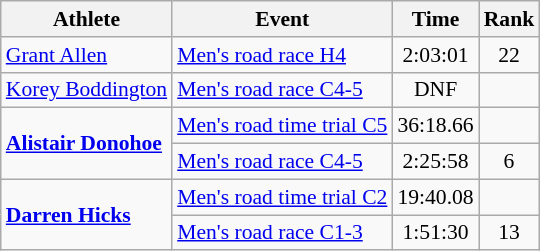<table class=wikitable style="font-size:90%">
<tr>
<th>Athlete</th>
<th>Event</th>
<th>Time</th>
<th>Rank</th>
</tr>
<tr align=center>
<td align=left><a href='#'>Grant Allen</a></td>
<td align=left><a href='#'>Men's road race H4</a></td>
<td>2:03:01</td>
<td>22</td>
</tr>
<tr align=center>
<td align=left><a href='#'>Korey Boddington</a></td>
<td align=left><a href='#'>Men's road race C4-5</a></td>
<td>DNF</td>
<td></td>
</tr>
<tr align=center>
<td align=left rowspan="2"><strong><a href='#'>Alistair Donohoe</a></strong></td>
<td align=left><a href='#'>Men's road time trial C5</a></td>
<td>36:18.66</td>
<td></td>
</tr>
<tr align=center>
<td align=left><a href='#'>Men's road race C4-5</a></td>
<td>2:25:58</td>
<td>6</td>
</tr>
<tr align=center>
<td align=left rowspan="2"><strong><a href='#'>Darren Hicks</a></strong></td>
<td align=left><a href='#'>Men's road time trial C2</a></td>
<td>19:40.08</td>
<td></td>
</tr>
<tr align=center>
<td align=left><a href='#'>Men's road race C1-3</a></td>
<td>1:51:30</td>
<td>13</td>
</tr>
</table>
